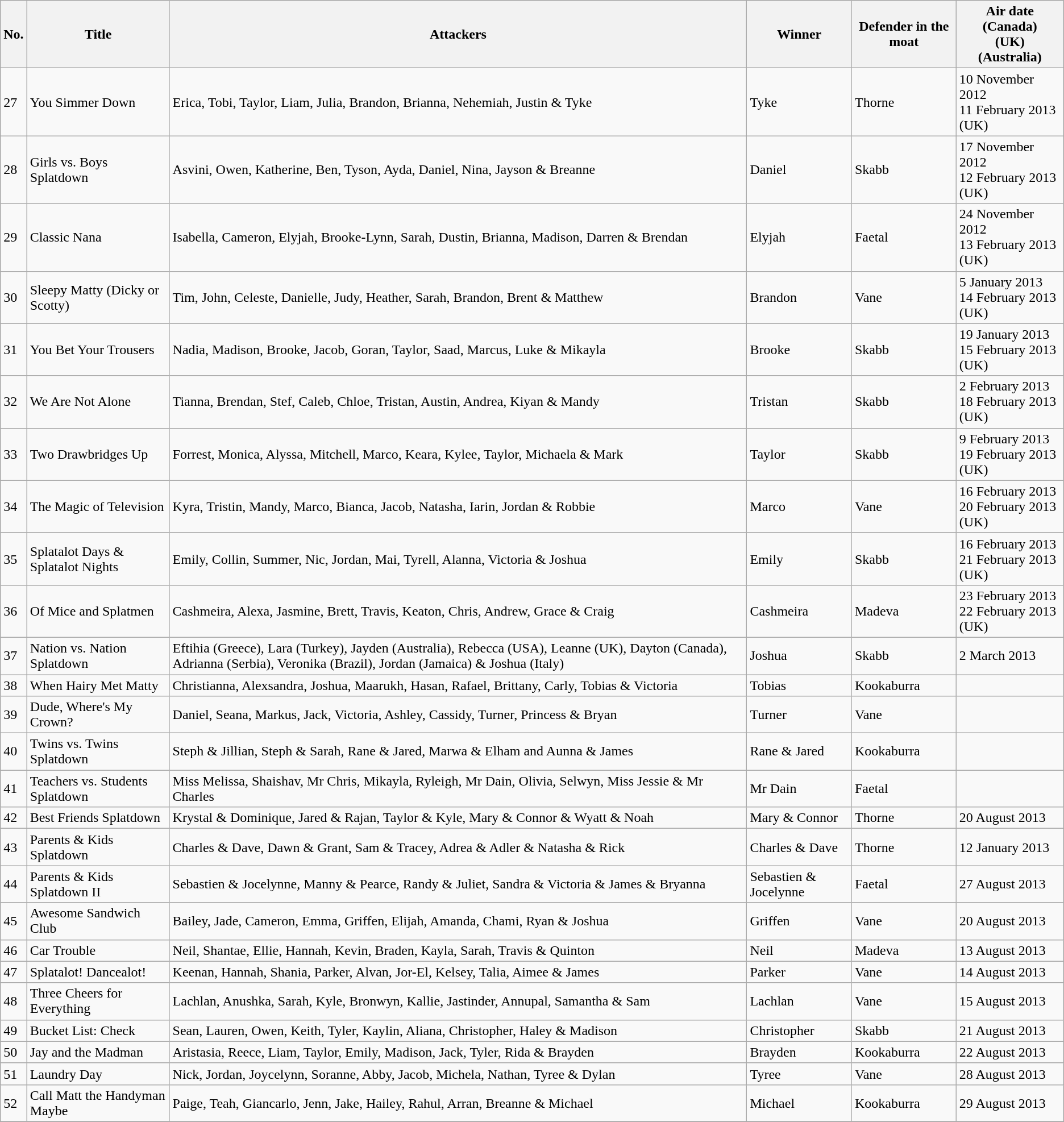<table class="wikitable">
<tr>
<th>No.</th>
<th>Title</th>
<th>Attackers</th>
<th>Winner</th>
<th>Defender in the moat</th>
<th>Air date (Canada)<br>(UK)<br>(Australia)</th>
</tr>
<tr>
<td>27</td>
<td>You Simmer Down</td>
<td>Erica, Tobi, Taylor, Liam, Julia, Brandon, Brianna, Nehemiah, Justin & Tyke</td>
<td>Tyke</td>
<td>Thorne</td>
<td>10 November 2012<br>11 February 2013 (UK)<br></td>
</tr>
<tr>
<td>28</td>
<td>Girls vs. Boys Splatdown</td>
<td>Asvini, Owen, Katherine, Ben, Tyson, Ayda, Daniel, Nina, Jayson & Breanne</td>
<td>Daniel</td>
<td>Skabb</td>
<td>17 November 2012<br>12 February 2013 (UK)<br></td>
</tr>
<tr>
<td>29</td>
<td>Classic Nana</td>
<td>Isabella, Cameron, Elyjah, Brooke-Lynn, Sarah, Dustin, Brianna, Madison, Darren & Brendan</td>
<td>Elyjah</td>
<td>Faetal</td>
<td>24 November 2012<br>13 February 2013 (UK)<br></td>
</tr>
<tr>
<td>30</td>
<td>Sleepy Matty (Dicky or Scotty)</td>
<td>Tim, John, Celeste, Danielle, Judy, Heather, Sarah, Brandon, Brent & Matthew</td>
<td>Brandon</td>
<td>Vane</td>
<td>5 January 2013<br>14 February 2013 (UK)<br></td>
</tr>
<tr>
<td>31</td>
<td>You Bet Your Trousers</td>
<td>Nadia, Madison, Brooke, Jacob, Goran, Taylor, Saad, Marcus, Luke & Mikayla</td>
<td>Brooke</td>
<td>Skabb</td>
<td>19 January 2013<br>15 February 2013 (UK)<br></td>
</tr>
<tr>
<td>32</td>
<td>We Are Not Alone</td>
<td>Tianna, Brendan, Stef, Caleb, Chloe, Tristan, Austin, Andrea, Kiyan & Mandy</td>
<td>Tristan</td>
<td>Skabb</td>
<td>2 February 2013<br>18 February 2013 (UK)<br></td>
</tr>
<tr>
<td>33</td>
<td>Two Drawbridges Up</td>
<td>Forrest, Monica, Alyssa, Mitchell, Marco, Keara, Kylee, Taylor, Michaela & Mark</td>
<td>Taylor</td>
<td>Skabb</td>
<td>9 February 2013<br>19 February 2013 (UK)<br></td>
</tr>
<tr>
<td>34</td>
<td>The Magic of Television</td>
<td>Kyra, Tristin, Mandy, Marco, Bianca, Jacob, Natasha, Iarin, Jordan & Robbie</td>
<td>Marco</td>
<td>Vane</td>
<td>16 February 2013<br>20 February 2013 (UK)<br></td>
</tr>
<tr>
<td>35</td>
<td>Splatalot Days & Splatalot Nights</td>
<td>Emily, Collin, Summer, Nic, Jordan, Mai, Tyrell, Alanna, Victoria & Joshua</td>
<td>Emily</td>
<td>Skabb</td>
<td>16 February 2013<br>21 February 2013 (UK)<br></td>
</tr>
<tr>
<td>36</td>
<td>Of Mice and Splatmen</td>
<td>Cashmeira, Alexa, Jasmine, Brett, Travis, Keaton, Chris, Andrew, Grace & Craig</td>
<td>Cashmeira</td>
<td>Madeva</td>
<td>23 February 2013<br>22 February 2013 (UK)<br></td>
</tr>
<tr>
<td>37</td>
<td>Nation vs. Nation Splatdown</td>
<td>Eftihia (Greece), Lara (Turkey), Jayden (Australia), Rebecca (USA), Leanne (UK), Dayton (Canada), Adrianna (Serbia), Veronika (Brazil), Jordan (Jamaica) & Joshua (Italy)</td>
<td>Joshua</td>
<td>Skabb</td>
<td>2 March 2013</td>
</tr>
<tr>
<td>38</td>
<td>When Hairy Met Matty</td>
<td>Christianna, Alexsandra, Joshua, Maarukh, Hasan, Rafael, Brittany, Carly, Tobias & Victoria</td>
<td>Tobias</td>
<td>Kookaburra</td>
<td></td>
</tr>
<tr>
<td>39</td>
<td>Dude, Where's My Crown?</td>
<td>Daniel, Seana, Markus, Jack, Victoria, Ashley, Cassidy, Turner, Princess & Bryan</td>
<td>Turner</td>
<td>Vane</td>
<td></td>
</tr>
<tr>
<td>40</td>
<td>Twins vs. Twins Splatdown</td>
<td>Steph & Jillian, Steph & Sarah, Rane & Jared, Marwa & Elham and Aunna & James</td>
<td>Rane & Jared</td>
<td>Kookaburra</td>
<td></td>
</tr>
<tr>
<td>41</td>
<td>Teachers vs. Students Splatdown</td>
<td>Miss Melissa, Shaishav, Mr Chris, Mikayla, Ryleigh, Mr Dain, Olivia, Selwyn, Miss Jessie & Mr Charles</td>
<td>Mr Dain</td>
<td>Faetal</td>
<td></td>
</tr>
<tr>
<td>42</td>
<td>Best Friends Splatdown</td>
<td>Krystal & Dominique, Jared & Rajan, Taylor & Kyle, Mary & Connor & Wyatt & Noah</td>
<td>Mary & Connor</td>
<td>Thorne</td>
<td>20 August 2013</td>
</tr>
<tr>
<td>43</td>
<td>Parents & Kids Splatdown</td>
<td>Charles & Dave, Dawn & Grant, Sam & Tracey, Adrea & Adler & Natasha & Rick</td>
<td>Charles & Dave</td>
<td>Thorne</td>
<td>12 January 2013</td>
</tr>
<tr>
<td>44</td>
<td>Parents & Kids Splatdown II</td>
<td>Sebastien & Jocelynne, Manny & Pearce, Randy & Juliet, Sandra & Victoria & James & Bryanna</td>
<td>Sebastien & Jocelynne</td>
<td>Faetal</td>
<td>27 August 2013</td>
</tr>
<tr>
<td>45</td>
<td>Awesome Sandwich Club</td>
<td>Bailey, Jade, Cameron, Emma, Griffen, Elijah, Amanda, Chami, Ryan & Joshua</td>
<td>Griffen</td>
<td>Vane</td>
<td>20 August 2013</td>
</tr>
<tr>
<td>46</td>
<td>Car Trouble</td>
<td>Neil, Shantae, Ellie, Hannah, Kevin, Braden, Kayla, Sarah, Travis & Quinton</td>
<td>Neil</td>
<td>Madeva</td>
<td>13 August 2013</td>
</tr>
<tr>
<td>47</td>
<td>Splatalot! Dancealot!</td>
<td>Keenan, Hannah, Shania, Parker, Alvan, Jor-El, Kelsey, Talia, Aimee & James</td>
<td>Parker</td>
<td>Vane</td>
<td>14 August 2013</td>
</tr>
<tr>
<td>48</td>
<td>Three Cheers for Everything</td>
<td>Lachlan, Anushka, Sarah, Kyle, Bronwyn, Kallie, Jastinder, Annupal, Samantha & Sam</td>
<td>Lachlan</td>
<td>Vane</td>
<td>15 August 2013</td>
</tr>
<tr>
<td>49</td>
<td>Bucket List: Check</td>
<td>Sean, Lauren, Owen, Keith, Tyler, Kaylin, Aliana, Christopher, Haley & Madison</td>
<td>Christopher</td>
<td>Skabb</td>
<td>21 August 2013</td>
</tr>
<tr>
<td>50</td>
<td>Jay and the Madman</td>
<td>Aristasia, Reece, Liam, Taylor, Emily, Madison, Jack, Tyler, Rida & Brayden</td>
<td>Brayden</td>
<td>Kookaburra</td>
<td>22 August 2013</td>
</tr>
<tr>
<td>51</td>
<td>Laundry Day</td>
<td>Nick, Jordan, Joycelynn, Soranne, Abby, Jacob, Michela, Nathan, Tyree & Dylan</td>
<td>Tyree</td>
<td>Vane</td>
<td>28 August 2013</td>
</tr>
<tr>
<td>52</td>
<td>Call Matt the Handyman Maybe</td>
<td>Paige, Teah, Giancarlo, Jenn, Jake, Hailey, Rahul, Arran, Breanne & Michael</td>
<td>Michael</td>
<td>Kookaburra</td>
<td>29 August 2013</td>
</tr>
<tr>
</tr>
</table>
